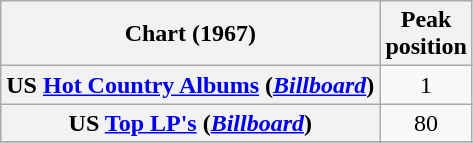<table class="wikitable plainrowheaders" style="text-align:center">
<tr>
<th scope="col">Chart (1967)</th>
<th scope="col">Peak<br>position</th>
</tr>
<tr>
<th scope = "row">US <a href='#'>Hot Country Albums</a> (<em><a href='#'>Billboard</a></em>)</th>
<td>1</td>
</tr>
<tr>
<th scope = "row">US <a href='#'>Top LP's</a> (<em><a href='#'>Billboard</a></em>)</th>
<td>80</td>
</tr>
<tr>
</tr>
</table>
